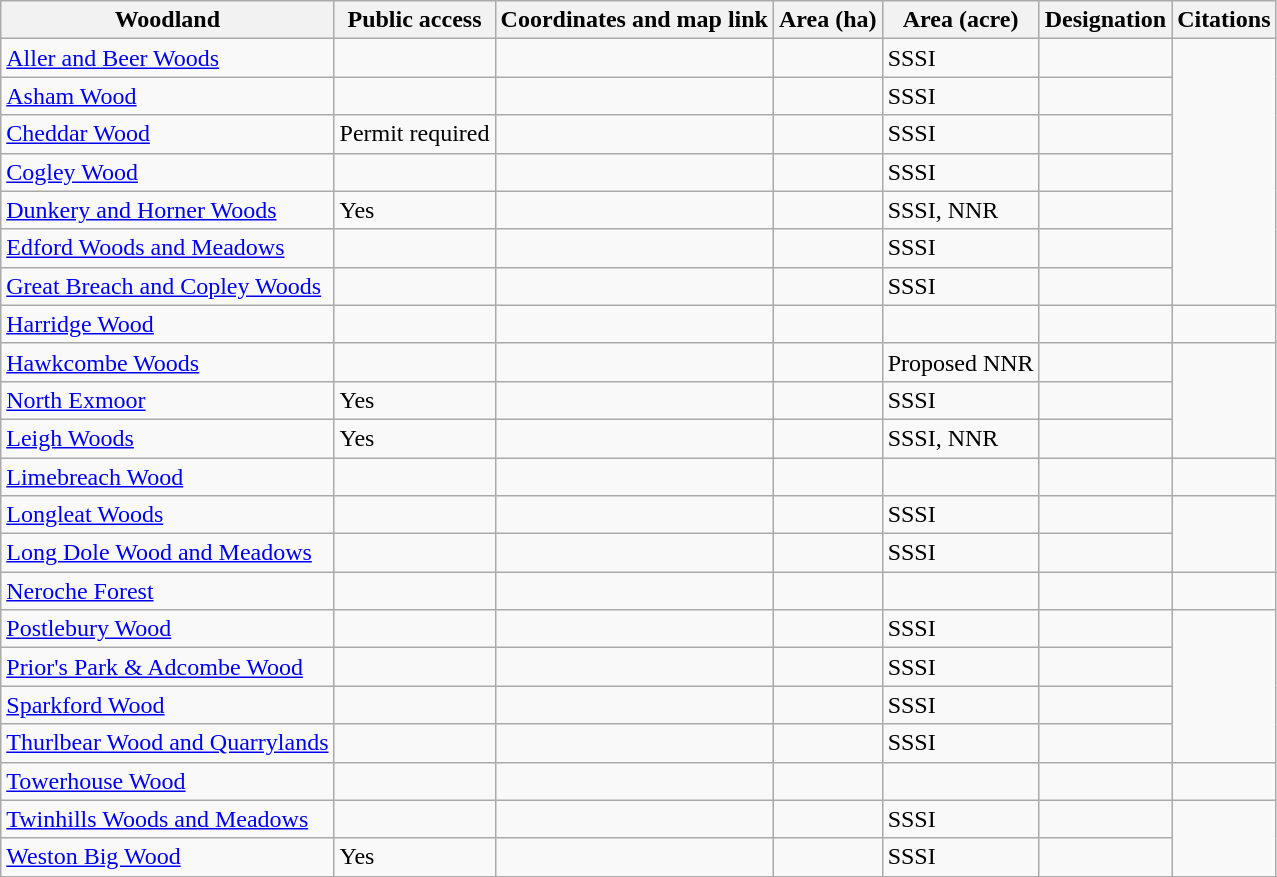<table class="wikitable sortable collapsible">
<tr>
<th scope="col">Woodland</th>
<th scope="col" class="unsortable">Public access</th>
<th scope="col" class="unsortable">Coordinates and map link</th>
<th scope="col">Area (ha)</th>
<th scope="col">Area (acre)</th>
<th scope="col">Designation</th>
<th scope="col" class="unsortable">Citations</th>
</tr>
<tr !scope="row">
<td><a href='#'>Aller and Beer Woods</a></td>
<td></td>
<td></td>
<td></td>
<td>SSSI</td>
<td></td>
</tr>
<tr !scope="row">
<td><a href='#'>Asham Wood</a></td>
<td></td>
<td></td>
<td></td>
<td>SSSI</td>
<td></td>
</tr>
<tr !scope="row">
<td><a href='#'>Cheddar Wood</a></td>
<td>Permit required</td>
<td></td>
<td></td>
<td>SSSI</td>
<td></td>
</tr>
<tr !scope="row">
<td><a href='#'>Cogley Wood</a></td>
<td></td>
<td></td>
<td></td>
<td>SSSI</td>
<td></td>
</tr>
<tr !scope="row">
<td><a href='#'>Dunkery and Horner Woods</a></td>
<td>Yes</td>
<td></td>
<td></td>
<td>SSSI, NNR</td>
<td></td>
</tr>
<tr !scope="row">
<td><a href='#'>Edford Woods and Meadows</a></td>
<td></td>
<td></td>
<td></td>
<td>SSSI</td>
<td></td>
</tr>
<tr !scope="row">
<td><a href='#'>Great Breach and Copley Woods</a></td>
<td></td>
<td></td>
<td></td>
<td>SSSI</td>
<td></td>
</tr>
<tr !scope="row">
<td><a href='#'>Harridge Wood</a></td>
<td></td>
<td></td>
<td></td>
<td></td>
<td></td>
<td></td>
</tr>
<tr !scope="row">
<td><a href='#'>Hawkcombe Woods</a></td>
<td></td>
<td></td>
<td></td>
<td>Proposed NNR</td>
<td></td>
</tr>
<tr !scope="row">
<td><a href='#'>North Exmoor</a></td>
<td>Yes</td>
<td></td>
<td></td>
<td>SSSI</td>
<td></td>
</tr>
<tr !scope="row">
<td><a href='#'>Leigh Woods</a></td>
<td>Yes</td>
<td></td>
<td></td>
<td>SSSI, NNR</td>
<td></td>
</tr>
<tr !scope="row">
<td><a href='#'>Limebreach Wood</a></td>
<td></td>
<td></td>
<td></td>
<td></td>
<td></td>
<td></td>
</tr>
<tr !scope="row">
<td><a href='#'>Longleat Woods</a></td>
<td></td>
<td></td>
<td></td>
<td>SSSI</td>
<td></td>
</tr>
<tr !scope="row">
<td><a href='#'>Long Dole Wood and Meadows</a></td>
<td></td>
<td></td>
<td></td>
<td>SSSI</td>
<td></td>
</tr>
<tr !scope="row">
<td><a href='#'>Neroche Forest</a></td>
<td></td>
<td></td>
<td></td>
<td></td>
<td></td>
<td></td>
</tr>
<tr !scope="row">
<td><a href='#'>Postlebury Wood</a></td>
<td></td>
<td></td>
<td></td>
<td>SSSI</td>
<td></td>
</tr>
<tr !scope="row">
<td><a href='#'>Prior's Park & Adcombe Wood</a></td>
<td></td>
<td></td>
<td></td>
<td>SSSI</td>
<td></td>
</tr>
<tr !scope="row">
<td><a href='#'>Sparkford Wood</a></td>
<td></td>
<td></td>
<td></td>
<td>SSSI</td>
<td></td>
</tr>
<tr !scope="row">
<td><a href='#'>Thurlbear Wood and Quarrylands</a></td>
<td></td>
<td></td>
<td></td>
<td>SSSI</td>
<td></td>
</tr>
<tr !scope="row">
<td><a href='#'>Towerhouse Wood</a></td>
<td></td>
<td></td>
<td></td>
<td></td>
<td></td>
<td></td>
</tr>
<tr !scope="row">
<td><a href='#'>Twinhills Woods and Meadows</a></td>
<td></td>
<td></td>
<td></td>
<td>SSSI</td>
<td></td>
</tr>
<tr !scope="row">
<td><a href='#'>Weston Big Wood</a></td>
<td>Yes</td>
<td></td>
<td></td>
<td>SSSI</td>
<td></td>
</tr>
</table>
